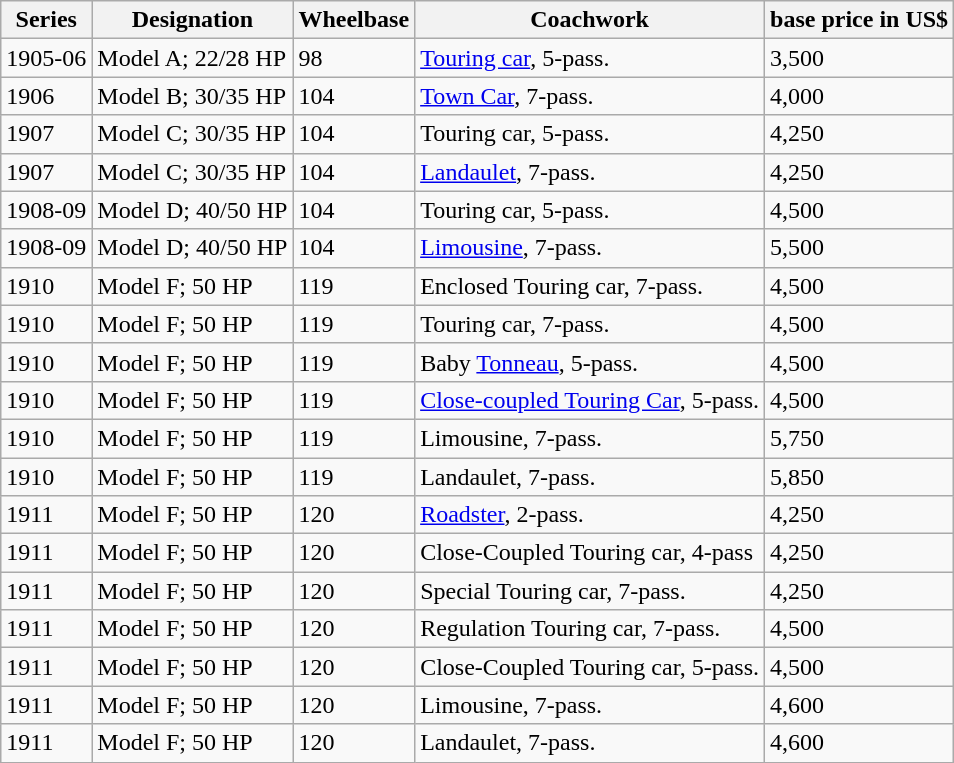<table class="wikitable">
<tr>
<th>Series</th>
<th>Designation</th>
<th>Wheelbase</th>
<th>Coachwork</th>
<th>base price in US$</th>
</tr>
<tr>
<td>1905-06</td>
<td>Model A; 22/28 HP</td>
<td>98</td>
<td><a href='#'>Touring car</a>, 5-pass.</td>
<td>3,500</td>
</tr>
<tr>
<td>1906</td>
<td>Model B; 30/35 HP</td>
<td>104</td>
<td><a href='#'>Town Car</a>, 7-pass.</td>
<td>4,000</td>
</tr>
<tr>
<td>1907</td>
<td>Model C; 30/35 HP</td>
<td>104</td>
<td>Touring car, 5-pass.</td>
<td>4,250</td>
</tr>
<tr>
<td>1907</td>
<td>Model C; 30/35 HP</td>
<td>104</td>
<td><a href='#'>Landaulet</a>, 7-pass.</td>
<td>4,250</td>
</tr>
<tr>
<td>1908-09</td>
<td>Model D; 40/50 HP</td>
<td>104</td>
<td>Touring car, 5-pass.</td>
<td>4,500</td>
</tr>
<tr>
<td>1908-09</td>
<td>Model D; 40/50 HP</td>
<td>104</td>
<td><a href='#'>Limousine</a>, 7-pass.</td>
<td>5,500</td>
</tr>
<tr>
<td>1910</td>
<td>Model F; 50 HP</td>
<td>119</td>
<td>Enclosed Touring car, 7-pass.</td>
<td>4,500</td>
</tr>
<tr>
<td>1910</td>
<td>Model F; 50 HP</td>
<td>119</td>
<td>Touring car, 7-pass.</td>
<td>4,500</td>
</tr>
<tr>
<td>1910</td>
<td>Model F; 50 HP</td>
<td>119</td>
<td>Baby <a href='#'>Tonneau</a>, 5-pass.</td>
<td>4,500</td>
</tr>
<tr>
<td>1910</td>
<td>Model F; 50 HP</td>
<td>119</td>
<td><a href='#'>Close-coupled Touring Car</a>, 5-pass.</td>
<td>4,500</td>
</tr>
<tr>
<td>1910</td>
<td>Model F; 50 HP</td>
<td>119</td>
<td>Limousine, 7-pass.</td>
<td>5,750</td>
</tr>
<tr>
<td>1910</td>
<td>Model F; 50 HP</td>
<td>119</td>
<td>Landaulet, 7-pass.</td>
<td>5,850</td>
</tr>
<tr>
<td>1911</td>
<td>Model F; 50 HP</td>
<td>120</td>
<td><a href='#'>Roadster</a>, 2-pass.</td>
<td>4,250</td>
</tr>
<tr>
<td>1911</td>
<td>Model F; 50 HP</td>
<td>120</td>
<td>Close-Coupled Touring car, 4-pass</td>
<td>4,250</td>
</tr>
<tr>
<td>1911</td>
<td>Model F; 50 HP</td>
<td>120</td>
<td>Special Touring car, 7-pass.</td>
<td>4,250</td>
</tr>
<tr>
<td>1911</td>
<td>Model F; 50 HP</td>
<td>120</td>
<td>Regulation Touring car, 7-pass.</td>
<td>4,500</td>
</tr>
<tr>
<td>1911</td>
<td>Model F; 50 HP</td>
<td>120</td>
<td>Close-Coupled Touring car, 5-pass.</td>
<td>4,500</td>
</tr>
<tr>
<td>1911</td>
<td>Model F; 50 HP</td>
<td>120</td>
<td>Limousine, 7-pass.</td>
<td>4,600</td>
</tr>
<tr>
<td>1911</td>
<td>Model F; 50 HP</td>
<td>120</td>
<td>Landaulet, 7-pass.</td>
<td>4,600</td>
</tr>
</table>
